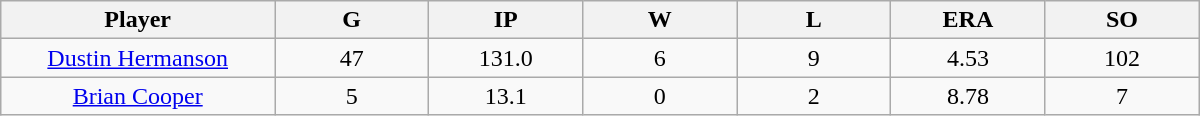<table class="wikitable sortable">
<tr>
<th bgcolor="#DDDDFF" width="16%">Player</th>
<th bgcolor="#DDDDFF" width="9%">G</th>
<th bgcolor="#DDDDFF" width="9%">IP</th>
<th bgcolor="#DDDDFF" width="9%">W</th>
<th bgcolor="#DDDDFF" width="9%">L</th>
<th bgcolor="#DDDDFF" width="9%">ERA</th>
<th bgcolor="#DDDDFF" width="9%">SO</th>
</tr>
<tr align=center>
<td><a href='#'>Dustin Hermanson</a></td>
<td>47</td>
<td>131.0</td>
<td>6</td>
<td>9</td>
<td>4.53</td>
<td>102</td>
</tr>
<tr align=center>
<td><a href='#'>Brian Cooper</a></td>
<td>5</td>
<td>13.1</td>
<td>0</td>
<td>2</td>
<td>8.78</td>
<td>7</td>
</tr>
</table>
